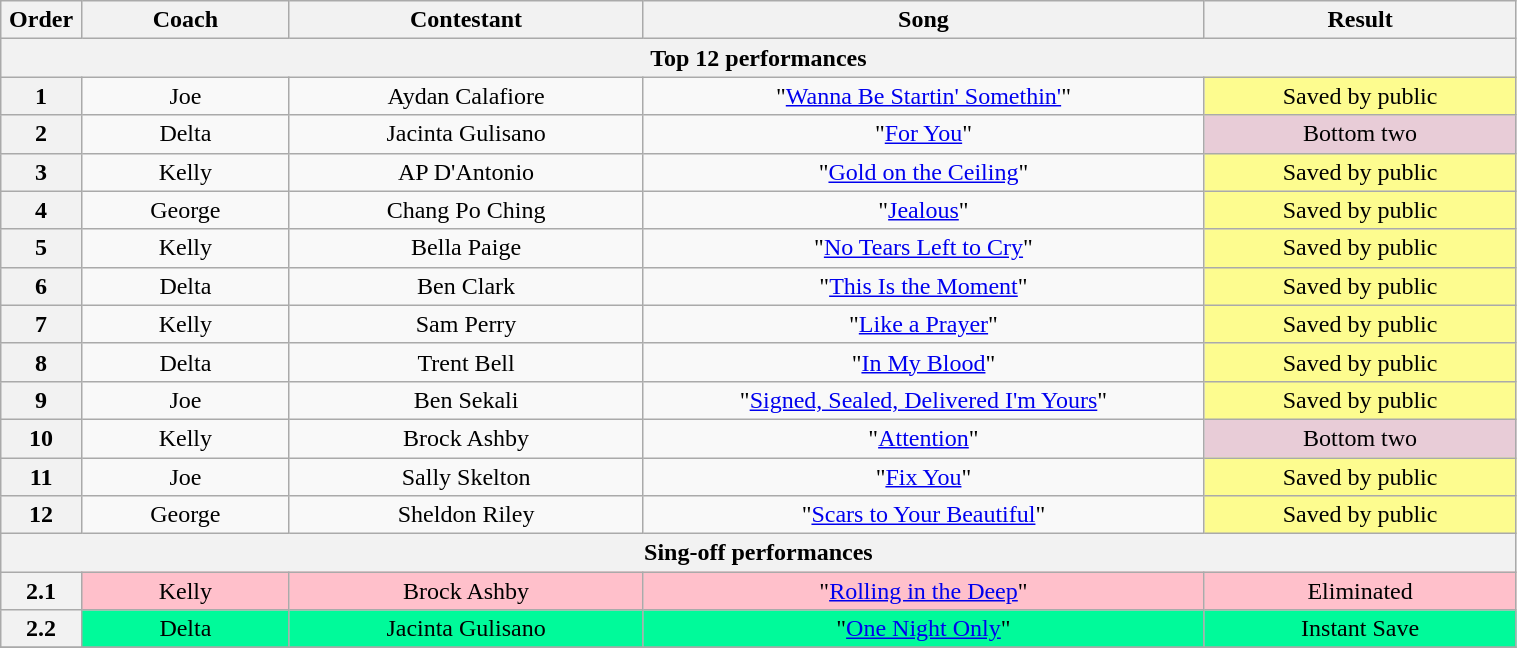<table class="wikitable" style="text-align:center; width:80%;">
<tr>
<th width="1%">Order</th>
<th width="10%">Coach</th>
<th width="17%">Contestant</th>
<th width="27%">Song</th>
<th width="15%">Result</th>
</tr>
<tr>
<th colspan="5">Top 12 performances</th>
</tr>
<tr>
<th scope="row">1</th>
<td>Joe</td>
<td>Aydan Calafiore</td>
<td>"<a href='#'>Wanna Be Startin' Somethin'</a>"</td>
<td bgcolor="#fdfc8f">Saved by public</td>
</tr>
<tr>
<th scope="row">2</th>
<td>Delta</td>
<td>Jacinta Gulisano</td>
<td>"<a href='#'>For You</a>"</td>
<td bgcolor="#E8CCD7">Bottom two</td>
</tr>
<tr>
<th scope="row">3</th>
<td>Kelly</td>
<td>AP D'Antonio</td>
<td>"<a href='#'>Gold on the Ceiling</a>"</td>
<td bgcolor="#fdfc8f">Saved by public</td>
</tr>
<tr>
<th scope="row">4</th>
<td>George</td>
<td>Chang Po Ching</td>
<td>"<a href='#'>Jealous</a>"</td>
<td bgcolor="#fdfc8f">Saved by public</td>
</tr>
<tr>
<th scope="row">5</th>
<td>Kelly</td>
<td>Bella Paige</td>
<td>"<a href='#'>No Tears Left to Cry</a>"</td>
<td bgcolor="#fdfc8f">Saved by public</td>
</tr>
<tr>
<th scope="row">6</th>
<td>Delta</td>
<td>Ben Clark</td>
<td>"<a href='#'>This Is the Moment</a>"</td>
<td bgcolor="#fdfc8f">Saved by public</td>
</tr>
<tr>
<th scope="row">7</th>
<td>Kelly</td>
<td>Sam Perry</td>
<td>"<a href='#'>Like a Prayer</a>"</td>
<td bgcolor="#fdfc8f">Saved by public</td>
</tr>
<tr>
<th scope="row">8</th>
<td>Delta</td>
<td>Trent Bell</td>
<td>"<a href='#'>In My Blood</a>"</td>
<td bgcolor="#fdfc8f">Saved by public</td>
</tr>
<tr>
<th scope="row">9</th>
<td>Joe</td>
<td>Ben Sekali</td>
<td>"<a href='#'>Signed, Sealed, Delivered I'm Yours</a>"</td>
<td bgcolor="#fdfc8f">Saved by public</td>
</tr>
<tr>
<th scope="row">10</th>
<td>Kelly</td>
<td>Brock Ashby</td>
<td>"<a href='#'>Attention</a>"</td>
<td bgcolor="#E8CCD7">Bottom two</td>
</tr>
<tr>
<th scope="row">11</th>
<td>Joe</td>
<td>Sally Skelton</td>
<td>"<a href='#'>Fix You</a>"</td>
<td bgcolor="#fdfc8f">Saved by public</td>
</tr>
<tr>
<th scope="row">12</th>
<td>George</td>
<td>Sheldon Riley</td>
<td>"<a href='#'>Scars to Your Beautiful</a>"</td>
<td bgcolor="#fdfc8f">Saved by public</td>
</tr>
<tr>
<th colspan="5">Sing-off performances</th>
</tr>
<tr>
<th scope="row">2.1</th>
<td bgcolor="pink">Kelly</td>
<td bgcolor="pink">Brock Ashby</td>
<td bgcolor="pink">"<a href='#'>Rolling in the Deep</a>"</td>
<td bgcolor="pink">Eliminated</td>
</tr>
<tr>
<th scope="row">2.2</th>
<td bgcolor="#00FA9A">Delta</td>
<td bgcolor="#00FA9A">Jacinta Gulisano</td>
<td bgcolor="#00FA9A">"<a href='#'>One Night Only</a>"</td>
<td bgcolor="#00FA9A">Instant Save</td>
</tr>
<tr>
</tr>
</table>
